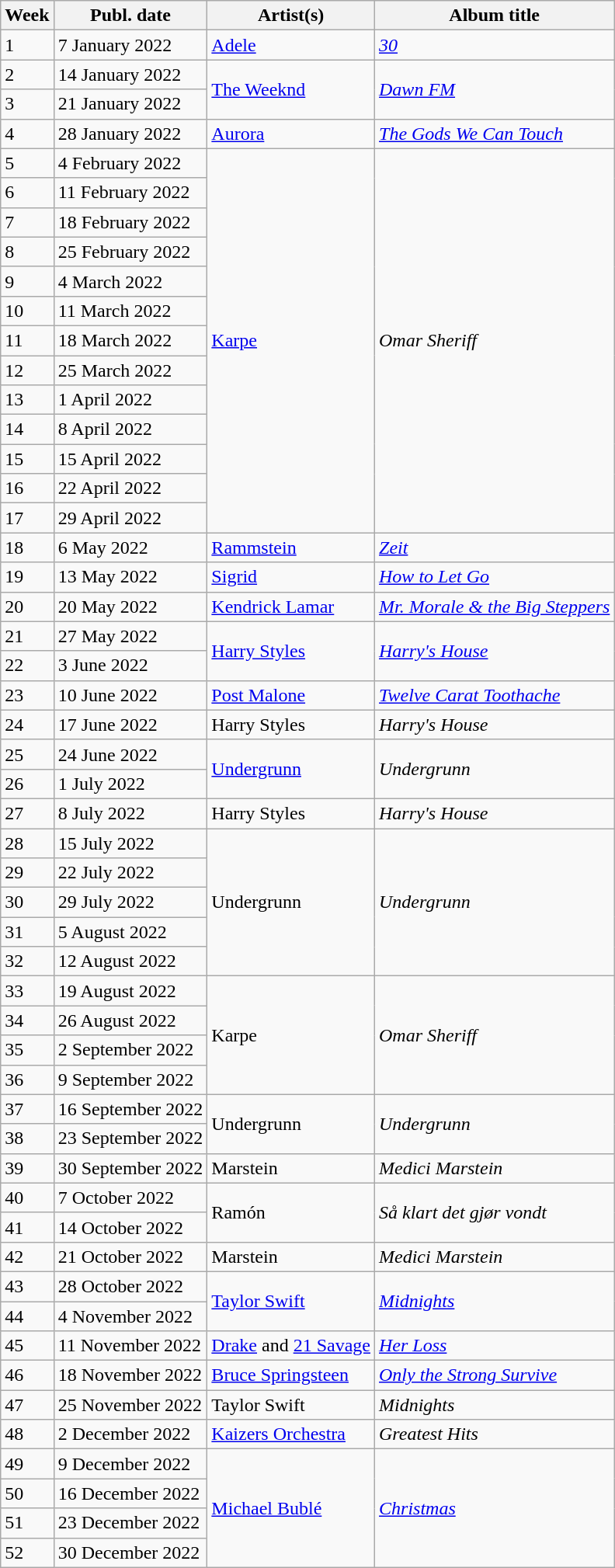<table class="wikitable">
<tr>
<th>Week</th>
<th>Publ. date</th>
<th>Artist(s)</th>
<th>Album title</th>
</tr>
<tr>
<td>1</td>
<td>7 January 2022</td>
<td><a href='#'>Adele</a></td>
<td><em><a href='#'>30</a></em></td>
</tr>
<tr>
<td>2</td>
<td>14 January 2022</td>
<td rowspan="2"><a href='#'>The Weeknd</a></td>
<td rowspan="2"><em><a href='#'>Dawn FM</a></em></td>
</tr>
<tr>
<td>3</td>
<td>21 January 2022</td>
</tr>
<tr>
<td>4</td>
<td>28 January 2022</td>
<td><a href='#'>Aurora</a></td>
<td><em><a href='#'>The Gods We Can Touch</a></em></td>
</tr>
<tr>
<td>5</td>
<td>4 February 2022</td>
<td rowspan="13"><a href='#'>Karpe</a></td>
<td rowspan="13"><em>Omar Sheriff</em></td>
</tr>
<tr>
<td>6</td>
<td>11 February 2022</td>
</tr>
<tr>
<td>7</td>
<td>18 February 2022</td>
</tr>
<tr>
<td>8</td>
<td>25 February 2022</td>
</tr>
<tr>
<td>9</td>
<td>4 March 2022</td>
</tr>
<tr>
<td>10</td>
<td>11 March 2022</td>
</tr>
<tr>
<td>11</td>
<td>18 March 2022</td>
</tr>
<tr>
<td>12</td>
<td>25 March 2022</td>
</tr>
<tr>
<td>13</td>
<td>1 April 2022</td>
</tr>
<tr>
<td>14</td>
<td>8 April 2022</td>
</tr>
<tr>
<td>15</td>
<td>15 April 2022</td>
</tr>
<tr>
<td>16</td>
<td>22 April 2022</td>
</tr>
<tr>
<td>17</td>
<td>29 April 2022</td>
</tr>
<tr>
<td>18</td>
<td>6 May 2022</td>
<td><a href='#'>Rammstein</a></td>
<td><em><a href='#'>Zeit</a></em></td>
</tr>
<tr>
<td>19</td>
<td>13 May 2022</td>
<td><a href='#'>Sigrid</a></td>
<td><em><a href='#'>How to Let Go</a></em></td>
</tr>
<tr>
<td>20</td>
<td>20 May 2022</td>
<td><a href='#'>Kendrick Lamar</a></td>
<td><em><a href='#'>Mr. Morale & the Big Steppers</a></em></td>
</tr>
<tr>
<td>21</td>
<td>27 May 2022</td>
<td rowspan="2"><a href='#'>Harry Styles</a></td>
<td rowspan="2"><em><a href='#'>Harry's House</a></em></td>
</tr>
<tr>
<td>22</td>
<td>3 June 2022</td>
</tr>
<tr>
<td>23</td>
<td>10 June 2022</td>
<td><a href='#'>Post Malone</a></td>
<td><em><a href='#'>Twelve Carat Toothache</a></em></td>
</tr>
<tr>
<td>24</td>
<td>17 June 2022</td>
<td>Harry Styles</td>
<td><em>Harry's House</em></td>
</tr>
<tr>
<td>25</td>
<td>24 June 2022</td>
<td rowspan="2"><a href='#'>Undergrunn</a></td>
<td rowspan="2"><em>Undergrunn</em></td>
</tr>
<tr>
<td>26</td>
<td>1 July 2022</td>
</tr>
<tr>
<td>27</td>
<td>8 July 2022</td>
<td>Harry Styles</td>
<td><em>Harry's House</em></td>
</tr>
<tr>
<td>28</td>
<td>15 July 2022</td>
<td rowspan="5">Undergrunn</td>
<td rowspan="5"><em>Undergrunn</em></td>
</tr>
<tr>
<td>29</td>
<td>22 July 2022</td>
</tr>
<tr>
<td>30</td>
<td>29 July 2022</td>
</tr>
<tr>
<td>31</td>
<td>5 August 2022</td>
</tr>
<tr>
<td>32</td>
<td>12 August 2022</td>
</tr>
<tr>
<td>33</td>
<td>19 August 2022</td>
<td rowspan="4">Karpe</td>
<td rowspan="4"><em>Omar Sheriff</em></td>
</tr>
<tr>
<td>34</td>
<td>26 August 2022</td>
</tr>
<tr>
<td>35</td>
<td>2 September 2022</td>
</tr>
<tr>
<td>36</td>
<td>9 September 2022</td>
</tr>
<tr>
<td>37</td>
<td>16 September 2022</td>
<td rowspan="2">Undergrunn</td>
<td rowspan="2"><em>Undergrunn</em></td>
</tr>
<tr>
<td>38</td>
<td>23 September 2022</td>
</tr>
<tr>
<td>39</td>
<td>30 September 2022</td>
<td>Marstein</td>
<td><em>Medici Marstein</em></td>
</tr>
<tr>
<td>40</td>
<td>7 October 2022</td>
<td rowspan="2">Ramón</td>
<td rowspan="2"><em>Så klart det gjør vondt</em></td>
</tr>
<tr>
<td>41</td>
<td>14 October 2022</td>
</tr>
<tr>
<td>42</td>
<td>21 October 2022</td>
<td>Marstein</td>
<td><em>Medici Marstein</em></td>
</tr>
<tr>
<td>43</td>
<td>28 October 2022</td>
<td rowspan="2"><a href='#'>Taylor Swift</a></td>
<td rowspan="2"><em><a href='#'>Midnights</a></em></td>
</tr>
<tr>
<td>44</td>
<td>4 November 2022</td>
</tr>
<tr>
<td>45</td>
<td>11 November 2022</td>
<td><a href='#'>Drake</a> and <a href='#'>21 Savage</a></td>
<td><em><a href='#'>Her Loss</a></em></td>
</tr>
<tr>
<td>46</td>
<td>18 November 2022</td>
<td><a href='#'>Bruce Springsteen</a></td>
<td><em><a href='#'>Only the Strong Survive</a></em></td>
</tr>
<tr>
<td>47</td>
<td>25 November 2022</td>
<td>Taylor Swift</td>
<td><em>Midnights</em></td>
</tr>
<tr>
<td>48</td>
<td>2 December 2022</td>
<td><a href='#'>Kaizers Orchestra</a></td>
<td><em>Greatest Hits</em></td>
</tr>
<tr>
<td>49</td>
<td>9 December 2022</td>
<td rowspan="4"><a href='#'>Michael Bublé</a></td>
<td rowspan="4"><em><a href='#'>Christmas</a></em></td>
</tr>
<tr>
<td>50</td>
<td>16 December 2022</td>
</tr>
<tr>
<td>51</td>
<td>23 December 2022</td>
</tr>
<tr>
<td>52</td>
<td>30 December 2022</td>
</tr>
</table>
